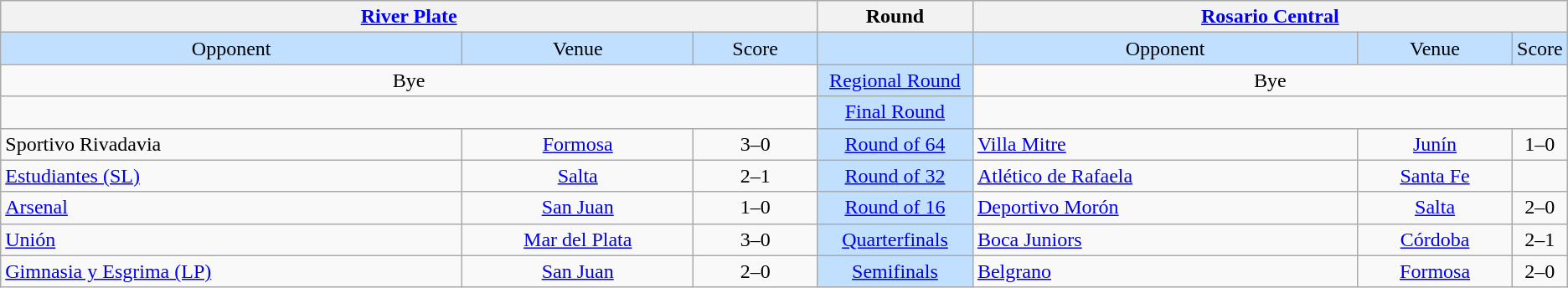<table class="wikitable" style="text-align: center;">
<tr>
<th colspan=3><a href='#'>River Plate</a></th>
<th>Round</th>
<th colspan=3><a href='#'>Rosario Central</a></th>
</tr>
<tr bgcolor=#c1e0ff>
<td width=30%>Opponent</td>
<td width=15%>Venue</td>
<td width=8%>Score</td>
<td width=10%></td>
<td width=25%>Opponent</td>
<td width=10%>Venue</td>
<td width=10%>Score</td>
</tr>
<tr>
<td colspan=3>Bye</td>
<td bgcolor=#c1e0ff><a href='#'>Regional Round</a></td>
<td colspan=3>Bye</td>
</tr>
<tr>
<td colspan=3></td>
<td bgcolor=#c1e0ff><a href='#'>Final Round</a></td>
<td colspan=3></td>
</tr>
<tr>
<td align=left>Sportivo Rivadavia</td>
<td><a href='#'>Formosa</a></td>
<td>3–0</td>
<td bgcolor=#c1e0ff><a href='#'>Round of 64</a></td>
<td align=left><a href='#'>Villa Mitre</a></td>
<td><a href='#'>Junín</a></td>
<td>1–0</td>
</tr>
<tr>
<td align=left><a href='#'>Estudiantes (SL)</a></td>
<td><a href='#'>Salta</a></td>
<td>2–1</td>
<td bgcolor=#c1e0ff><a href='#'>Round of 32</a></td>
<td align=left><a href='#'>Atlético de Rafaela</a></td>
<td><a href='#'>Santa Fe</a></td>
<td></td>
</tr>
<tr>
<td align=left><a href='#'>Arsenal</a></td>
<td><a href='#'>San Juan</a></td>
<td>1–0</td>
<td bgcolor=#c1e0ff><a href='#'>Round of 16</a></td>
<td align=left><a href='#'>Deportivo Morón</a></td>
<td><a href='#'>Salta</a></td>
<td>2–0</td>
</tr>
<tr>
<td align=left><a href='#'>Unión</a></td>
<td><a href='#'>Mar del Plata</a></td>
<td>3–0</td>
<td bgcolor=#c1e0ff><a href='#'>Quarterfinals</a></td>
<td align=left><a href='#'>Boca Juniors</a></td>
<td><a href='#'>Córdoba</a></td>
<td>2–1</td>
</tr>
<tr>
<td align=left><a href='#'>Gimnasia y Esgrima (LP)</a></td>
<td><a href='#'>San Juan</a></td>
<td>2–0</td>
<td bgcolor=#c1e0ff><a href='#'>Semifinals</a></td>
<td align=left><a href='#'>Belgrano</a></td>
<td><a href='#'>Formosa</a></td>
<td>2–0</td>
</tr>
</table>
